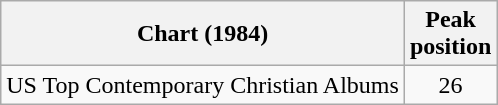<table class="wikitable">
<tr>
<th>Chart (1984)</th>
<th>Peak<br>position</th>
</tr>
<tr>
<td>US Top Contemporary Christian Albums</td>
<td style="text-align:center;">26</td>
</tr>
</table>
